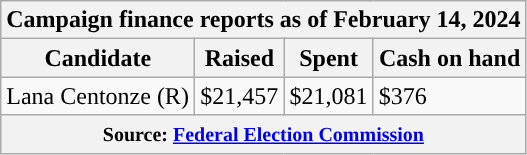<table class="wikitable sortable">
<tr>
<th colspan=4>Campaign finance reports as of February 14, 2024</th>
</tr>
<tr style="text-align:center;">
<th>Candidate</th>
<th>Raised</th>
<th>Spent</th>
<th>Cash on hand</th>
</tr>
<tr>
<td style="background-color:">Lana Centonze (R)</td>
<td>$21,457</td>
<td>$21,081</td>
<td>$376</td>
</tr>
<tr>
<th colspan="4"><small>Source: <a href='#'>Federal Election Commission</a></small></th>
</tr>
</table>
